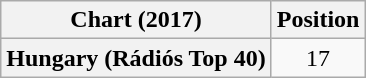<table class="wikitable plainrowheaders" style="text-align:center">
<tr>
<th scope="col">Chart (2017)</th>
<th scope="col">Position</th>
</tr>
<tr>
<th scope="row">Hungary (Rádiós Top 40)</th>
<td>17</td>
</tr>
</table>
